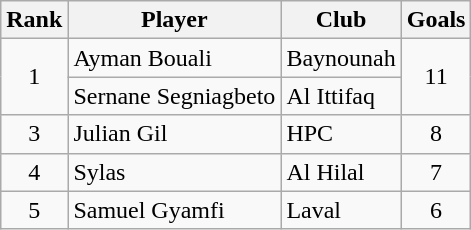<table class=wikitable>
<tr>
<th>Rank</th>
<th>Player</th>
<th>Club</th>
<th>Goals</th>
</tr>
<tr>
<td rowspan=2 align=center>1</td>
<td align=left> Ayman Bouali</td>
<td align=left>Baynounah</td>
<td rowspan=2 align=center>11</td>
</tr>
<tr>
<td align=left> Sernane Segniagbeto</td>
<td align=left>Al Ittifaq</td>
</tr>
<tr>
<td align=center>3</td>
<td align=left> Julian Gil</td>
<td align=left>HPC</td>
<td align=center>8</td>
</tr>
<tr>
<td align=center>4</td>
<td align=left> Sylas</td>
<td align=left>Al Hilal</td>
<td align=center>7</td>
</tr>
<tr>
<td align=center>5</td>
<td align=left> Samuel Gyamfi</td>
<td align=left>Laval</td>
<td align=center>6</td>
</tr>
</table>
